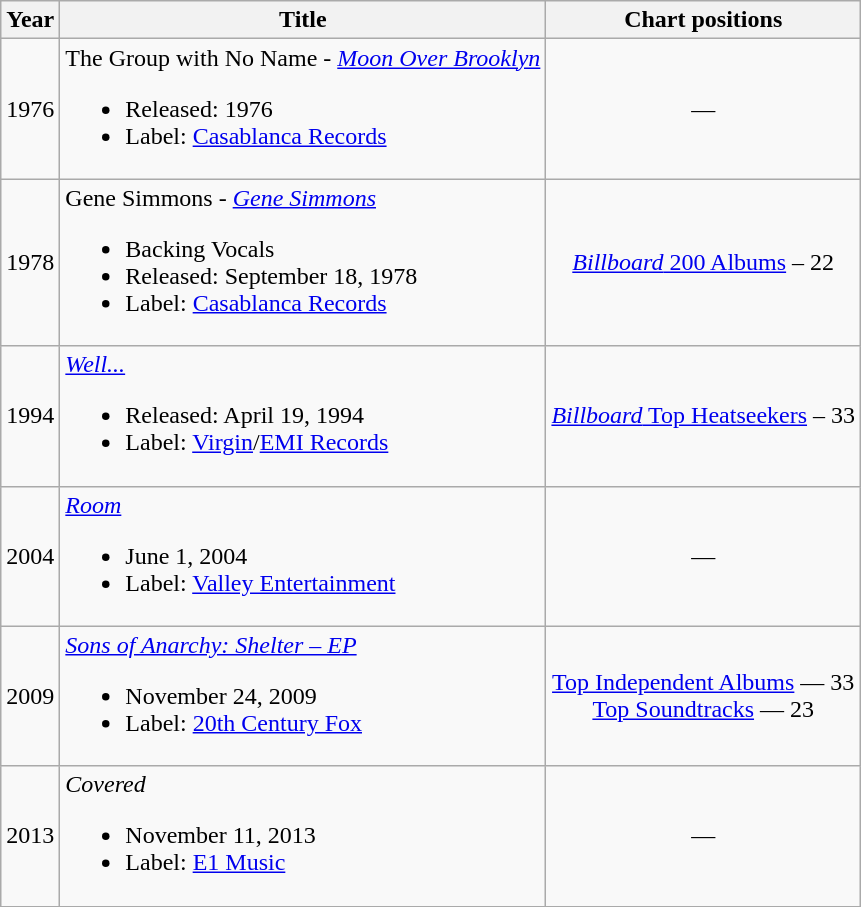<table class="wikitable">
<tr>
<th>Year</th>
<th>Title</th>
<th>Chart positions</th>
</tr>
<tr>
<td style="text-align:center;">1976</td>
<td>The Group with No Name - <em><a href='#'>Moon Over Brooklyn</a></em><br><ul><li>Released: 1976</li><li>Label: <a href='#'>Casablanca Records</a></li></ul></td>
<td style="text-align:center;">—</td>
</tr>
<tr>
<td style="text-align:center;">1978</td>
<td>Gene Simmons - <em><a href='#'>Gene Simmons</a></em><br><ul><li>Backing Vocals</li><li>Released: September 18, 1978</li><li>Label: <a href='#'>Casablanca Records</a></li></ul></td>
<td style="text-align:center;"><a href='#'><em>Billboard</em> 200 Albums</a> – 22</td>
</tr>
<tr>
<td style="text-align:center;">1994</td>
<td><em><a href='#'>Well...</a></em><br><ul><li>Released: April 19, 1994</li><li>Label: <a href='#'>Virgin</a>/<a href='#'>EMI Records</a></li></ul></td>
<td style="text-align:center;"><a href='#'><em>Billboard</em> Top Heatseekers</a> – 33</td>
</tr>
<tr>
<td style="text-align:center;">2004</td>
<td><em><a href='#'>Room</a></em><br><ul><li>June 1, 2004</li><li>Label: <a href='#'>Valley Entertainment</a></li></ul></td>
<td style="text-align:center;">—</td>
</tr>
<tr>
<td style="text-align:center;">2009</td>
<td><em><a href='#'>Sons of Anarchy: Shelter – EP</a></em><br><ul><li>November 24, 2009</li><li>Label: <a href='#'>20th Century Fox</a></li></ul></td>
<td style="text-align:center;"><a href='#'>Top Independent Albums</a> — 33<br><a href='#'>Top Soundtracks</a> — 23</td>
</tr>
<tr>
<td style="text-align:center;">2013</td>
<td><em>Covered</em><br><ul><li>November 11, 2013</li><li>Label: <a href='#'>E1 Music</a></li></ul></td>
<td style="text-align:center;">—</td>
</tr>
</table>
